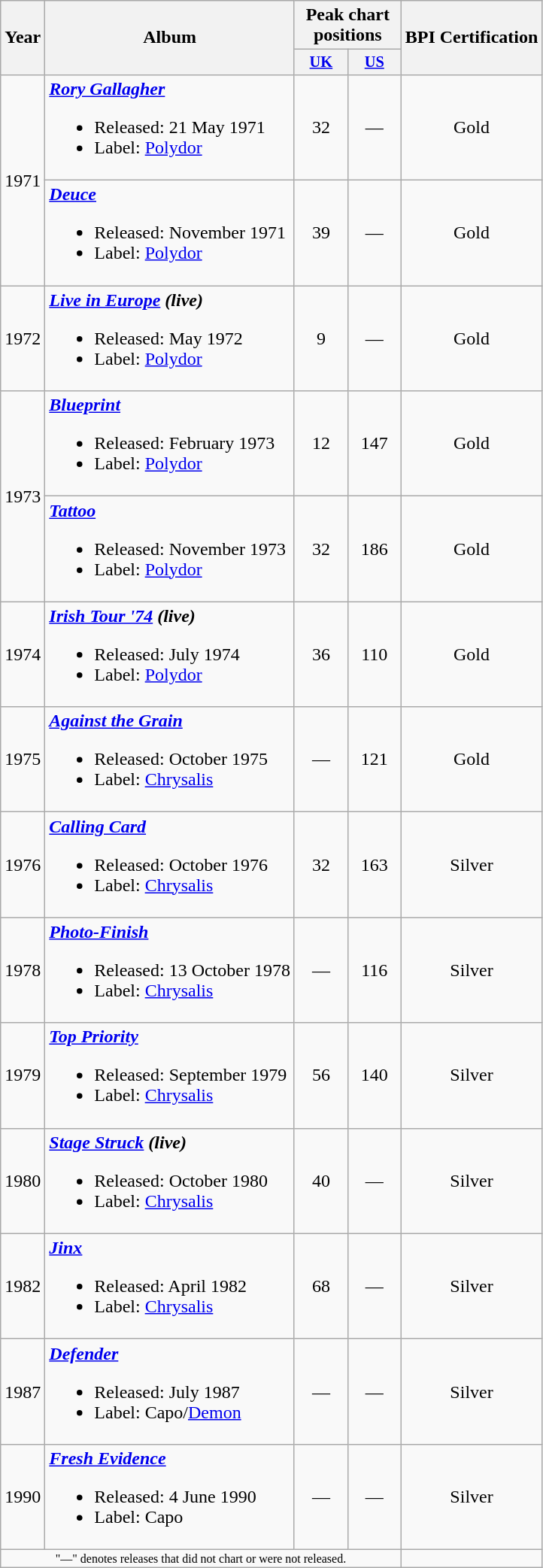<table class="wikitable">
<tr>
<th rowspan="2">Year</th>
<th rowspan="2">Album</th>
<th colspan="2">Peak chart positions</th>
<th rowspan="2">BPI Certification</th>
</tr>
<tr>
<th style="width:3em;font-size:85%"><a href='#'>UK</a><br></th>
<th style="width:3em;font-size:85%"><a href='#'>US</a><br></th>
</tr>
<tr>
<td rowspan="2">1971</td>
<td><strong><em><a href='#'>Rory Gallagher</a></em></strong><br><ul><li>Released: 21 May 1971</li><li>Label: <a href='#'>Polydor</a></li></ul></td>
<td align="center">32</td>
<td align="center">—</td>
<td align="center">Gold</td>
</tr>
<tr>
<td><strong><em><a href='#'>Deuce</a></em></strong><br><ul><li>Released: November 1971</li><li>Label: <a href='#'>Polydor</a></li></ul></td>
<td align="center">39</td>
<td align="center">—</td>
<td align="center">Gold</td>
</tr>
<tr>
<td>1972</td>
<td><strong><em><a href='#'>Live in Europe</a> (live)</em></strong><br><ul><li>Released: May 1972</li><li>Label: <a href='#'>Polydor</a></li></ul></td>
<td align="center">9</td>
<td align="center">—</td>
<td align="center">Gold</td>
</tr>
<tr>
<td rowspan="2">1973</td>
<td><strong><em><a href='#'>Blueprint</a></em></strong><br><ul><li>Released: February 1973</li><li>Label: <a href='#'>Polydor</a></li></ul></td>
<td align="center">12</td>
<td align="center">147</td>
<td align="center">Gold</td>
</tr>
<tr>
<td><strong><em><a href='#'>Tattoo</a></em></strong><br><ul><li>Released: November 1973</li><li>Label: <a href='#'>Polydor</a></li></ul></td>
<td align="center">32</td>
<td align="center">186</td>
<td align="center">Gold</td>
</tr>
<tr>
<td>1974</td>
<td><strong><em><a href='#'>Irish Tour '74</a> (live)</em></strong><br><ul><li>Released: July 1974</li><li>Label: <a href='#'>Polydor</a></li></ul></td>
<td align="center">36</td>
<td align="center">110</td>
<td align="center">Gold</td>
</tr>
<tr>
<td>1975</td>
<td><strong><em><a href='#'>Against the Grain</a></em></strong><br><ul><li>Released: October 1975</li><li>Label: <a href='#'>Chrysalis</a></li></ul></td>
<td align="center">—</td>
<td align="center">121</td>
<td align="center">Gold</td>
</tr>
<tr>
<td>1976</td>
<td><strong><em><a href='#'>Calling Card</a></em></strong><br><ul><li>Released: October 1976</li><li>Label: <a href='#'>Chrysalis</a></li></ul></td>
<td align="center">32</td>
<td align="center">163</td>
<td align="center">Silver</td>
</tr>
<tr>
<td>1978</td>
<td><strong><em><a href='#'>Photo-Finish</a></em></strong><br><ul><li>Released: 13 October 1978</li><li>Label: <a href='#'>Chrysalis</a></li></ul></td>
<td align="center">—</td>
<td align="center">116</td>
<td align="center">Silver</td>
</tr>
<tr>
<td>1979</td>
<td><strong><em><a href='#'>Top Priority</a></em></strong><br><ul><li>Released: September 1979</li><li>Label: <a href='#'>Chrysalis</a></li></ul></td>
<td align="center">56</td>
<td align="center">140</td>
<td align="center">Silver</td>
</tr>
<tr>
<td>1980</td>
<td><strong><em><a href='#'>Stage Struck</a> (live)</em></strong><br><ul><li>Released: October 1980</li><li>Label: <a href='#'>Chrysalis</a></li></ul></td>
<td align="center">40</td>
<td align="center">—</td>
<td align="center">Silver</td>
</tr>
<tr>
<td>1982</td>
<td><strong><em><a href='#'>Jinx</a></em></strong><br><ul><li>Released: April 1982</li><li>Label: <a href='#'>Chrysalis</a></li></ul></td>
<td align="center">68</td>
<td align="center">—</td>
<td align="center">Silver</td>
</tr>
<tr>
<td>1987</td>
<td><strong><em><a href='#'>Defender</a></em></strong><br><ul><li>Released: July 1987</li><li>Label: Capo/<a href='#'>Demon</a></li></ul></td>
<td align="center">—</td>
<td align="center">—</td>
<td align="center">Silver</td>
</tr>
<tr>
<td>1990</td>
<td><strong><em><a href='#'>Fresh Evidence</a></em></strong><br><ul><li>Released: 4 June 1990</li><li>Label: Capo</li></ul></td>
<td align="center">—</td>
<td align="center">—</td>
<td align="center">Silver</td>
</tr>
<tr>
<td colspan="4" style="text-align:center; font-size:8pt;">"—" denotes releases that did not chart or were not released.</td>
</tr>
</table>
